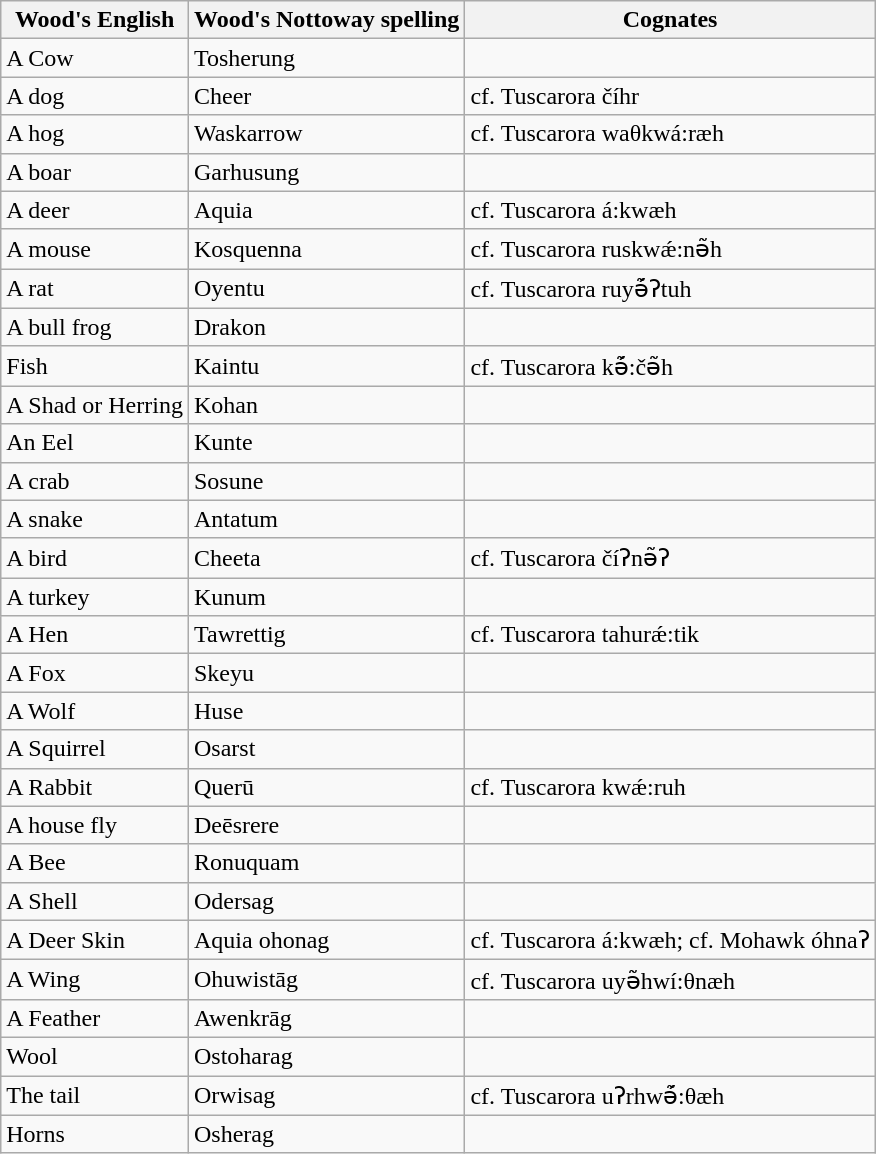<table class="wikitable">
<tr>
<th>Wood's English</th>
<th>Wood's Nottoway spelling</th>
<th>Cognates</th>
</tr>
<tr>
<td>A Cow</td>
<td>Tosherung</td>
<td></td>
</tr>
<tr>
<td>A dog</td>
<td>Cheer</td>
<td>cf. Tuscarora číhr</td>
</tr>
<tr>
<td>A hog</td>
<td>Waskarrow</td>
<td>cf. Tuscarora waθkwá:ræh</td>
</tr>
<tr>
<td>A boar</td>
<td>Garhusung</td>
<td></td>
</tr>
<tr>
<td>A deer</td>
<td>Aquia</td>
<td>cf. Tuscarora á:kwæh</td>
</tr>
<tr>
<td>A mouse</td>
<td>Kosquenna</td>
<td>cf. Tuscarora ruskwǽ:nə̃h</td>
</tr>
<tr>
<td>A rat</td>
<td>Oyentu</td>
<td>cf. Tuscarora ruyə̃́ʔtuh</td>
</tr>
<tr>
<td>A bull frog</td>
<td>Drakon</td>
<td></td>
</tr>
<tr>
<td>Fish</td>
<td>Kaintu</td>
<td>cf. Tuscarora kə̃́:čə̃h</td>
</tr>
<tr>
<td>A Shad or Herring</td>
<td>Kohan</td>
<td></td>
</tr>
<tr>
<td>An Eel</td>
<td>Kunte</td>
<td></td>
</tr>
<tr>
<td>A crab</td>
<td>Sosune</td>
<td></td>
</tr>
<tr>
<td>A snake</td>
<td>Antatum</td>
<td></td>
</tr>
<tr>
<td>A bird</td>
<td>Cheeta</td>
<td>cf. Tuscarora číʔnə̃ʔ</td>
</tr>
<tr>
<td>A turkey</td>
<td>Kunum</td>
<td></td>
</tr>
<tr>
<td>A Hen</td>
<td>Tawrettig</td>
<td>cf. Tuscarora tahurǽ:tik</td>
</tr>
<tr>
<td>A Fox</td>
<td>Skeyu</td>
<td></td>
</tr>
<tr>
<td>A Wolf</td>
<td>Huse</td>
<td></td>
</tr>
<tr>
<td>A Squirrel</td>
<td>Osarst</td>
<td></td>
</tr>
<tr>
<td>A Rabbit</td>
<td>Querū</td>
<td>cf. Tuscarora kwǽ:ruh</td>
</tr>
<tr>
<td>A house fly</td>
<td>Deēsrere</td>
<td></td>
</tr>
<tr>
<td>A Bee</td>
<td>Ronuquam</td>
<td></td>
</tr>
<tr>
<td>A Shell</td>
<td>Odersag</td>
<td></td>
</tr>
<tr>
<td>A Deer Skin</td>
<td>Aquia ohonag</td>
<td>cf. Tuscarora á:kwæh; cf. Mohawk óhnaʔ</td>
</tr>
<tr>
<td>A Wing</td>
<td>Ohuwistāg</td>
<td>cf. Tuscarora uyə̃hwí:θnæh</td>
</tr>
<tr>
<td>A Feather</td>
<td>Awenkrāg</td>
<td></td>
</tr>
<tr>
<td>Wool</td>
<td>Ostoharag</td>
<td></td>
</tr>
<tr>
<td>The tail</td>
<td>Orwisag</td>
<td>cf. Tuscarora uʔrhwə̃́:θæh</td>
</tr>
<tr>
<td>Horns</td>
<td>Osherag</td>
<td></td>
</tr>
</table>
